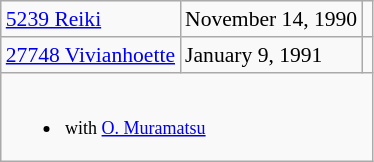<table class="wikitable floatright" style="font-size: 0.9em;">
<tr>
<td><a href='#'>5239 Reiki</a></td>
<td>November 14, 1990</td>
<td></td>
</tr>
<tr>
<td><a href='#'>27748 Vivianhoette</a></td>
<td>January 9, 1991</td>
<td></td>
</tr>
<tr>
<td colspan=3 style="font-size: smaller;"><br><ul><li> with <a href='#'>O. Muramatsu</a></li></ul></td>
</tr>
</table>
